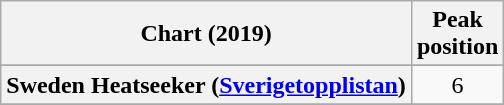<table class="wikitable sortable plainrowheaders" style="text-align:center">
<tr>
<th scope="col">Chart (2019)</th>
<th scope="col">Peak<br>position</th>
</tr>
<tr>
</tr>
<tr>
</tr>
<tr>
</tr>
<tr>
</tr>
<tr>
<th scope="row">Sweden Heatseeker (<a href='#'>Sverigetopplistan</a>)</th>
<td>6</td>
</tr>
<tr>
</tr>
<tr>
</tr>
<tr>
</tr>
</table>
